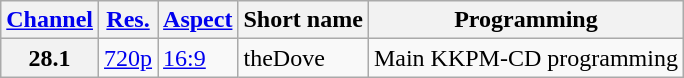<table class="wikitable">
<tr>
<th><a href='#'>Channel</a></th>
<th><a href='#'>Res.</a></th>
<th><a href='#'>Aspect</a></th>
<th>Short name</th>
<th>Programming</th>
</tr>
<tr>
<th scope = "row">28.1</th>
<td><a href='#'>720p</a></td>
<td><a href='#'>16:9</a></td>
<td>theDove</td>
<td>Main KKPM-CD programming</td>
</tr>
</table>
